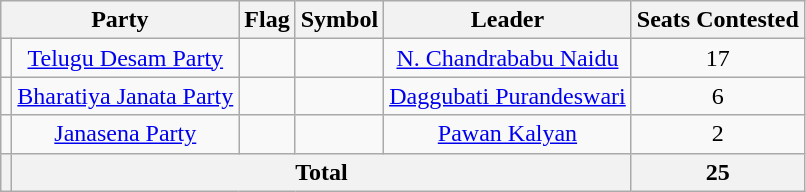<table class="wikitable " style="text-align:center">
<tr>
<th colspan="2">Party</th>
<th>Flag</th>
<th>Symbol</th>
<th>Leader</th>
<th>Seats Contested</th>
</tr>
<tr>
<td></td>
<td><a href='#'>Telugu Desam Party</a></td>
<td></td>
<td></td>
<td><a href='#'>N. Chandrababu Naidu</a></td>
<td>17</td>
</tr>
<tr>
<td></td>
<td><a href='#'>Bharatiya Janata Party</a></td>
<td></td>
<td></td>
<td><a href='#'>Daggubati Purandeswari</a></td>
<td>6</td>
</tr>
<tr>
<td></td>
<td><a href='#'>Janasena Party</a></td>
<td></td>
<td></td>
<td><a href='#'>Pawan Kalyan</a></td>
<td>2</td>
</tr>
<tr>
<th></th>
<th colspan=4><strong>Total</strong></th>
<th>25</th>
</tr>
</table>
